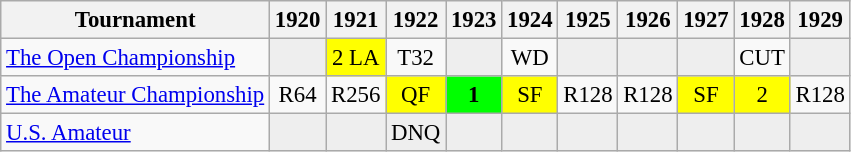<table class="wikitable" style="font-size:95%;text-align:center;">
<tr>
<th>Tournament</th>
<th>1920</th>
<th>1921</th>
<th>1922</th>
<th>1923</th>
<th>1924</th>
<th>1925</th>
<th>1926</th>
<th>1927</th>
<th>1928</th>
<th>1929</th>
</tr>
<tr>
<td align=left><a href='#'>The Open Championship</a></td>
<td style="background:#eeeeee;"></td>
<td style="background:yellow;">2 <span>LA</span></td>
<td>T32</td>
<td style="background:#eeeeee;"></td>
<td>WD</td>
<td style="background:#eeeeee;"></td>
<td style="background:#eeeeee;"></td>
<td style="background:#eeeeee;"></td>
<td>CUT</td>
<td style="background:#eeeeee;"></td>
</tr>
<tr>
<td align=left><a href='#'>The Amateur Championship</a></td>
<td>R64</td>
<td>R256</td>
<td style="background:yellow;">QF</td>
<td style="background:lime;"><strong>1</strong></td>
<td style="background:yellow;">SF</td>
<td>R128</td>
<td>R128</td>
<td style="background:yellow;">SF</td>
<td style="background:yellow;">2</td>
<td>R128</td>
</tr>
<tr>
<td align=left><a href='#'>U.S. Amateur</a></td>
<td style="background:#eeeeee;"></td>
<td style="background:#eeeeee;"></td>
<td style="background:#eeeeee;">DNQ</td>
<td style="background:#eeeeee;"></td>
<td style="background:#eeeeee;"></td>
<td style="background:#eeeeee;"></td>
<td style="background:#eeeeee;"></td>
<td style="background:#eeeeee;"></td>
<td style="background:#eeeeee;"></td>
<td style="background:#eeeeee;"></td>
</tr>
</table>
